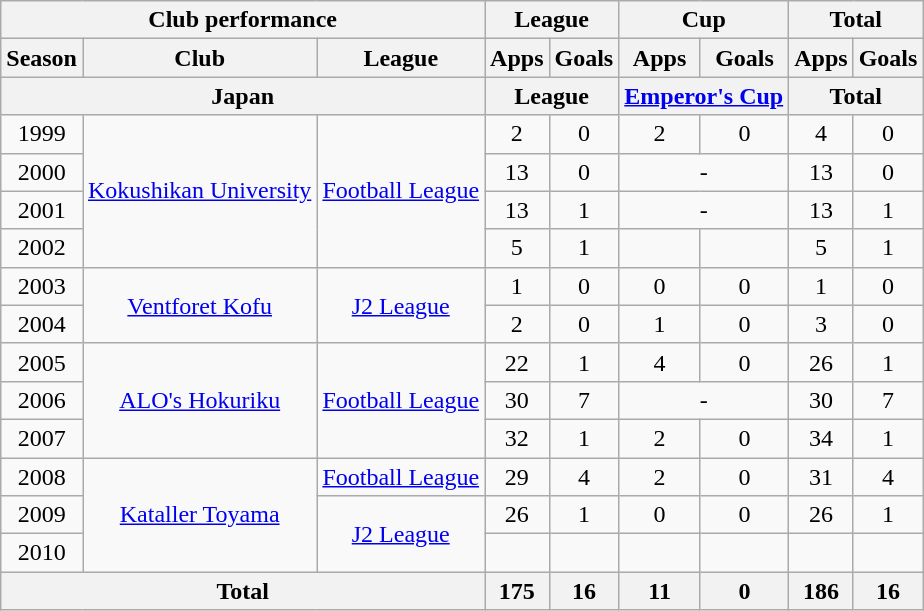<table class="wikitable" style="text-align:center;">
<tr>
<th colspan=3>Club performance</th>
<th colspan=2>League</th>
<th colspan=2>Cup</th>
<th colspan=2>Total</th>
</tr>
<tr>
<th>Season</th>
<th>Club</th>
<th>League</th>
<th>Apps</th>
<th>Goals</th>
<th>Apps</th>
<th>Goals</th>
<th>Apps</th>
<th>Goals</th>
</tr>
<tr>
<th colspan=3>Japan</th>
<th colspan=2>League</th>
<th colspan=2><a href='#'>Emperor's Cup</a></th>
<th colspan=2>Total</th>
</tr>
<tr>
<td>1999</td>
<td rowspan="4"><a href='#'>Kokushikan University</a></td>
<td rowspan="4"><a href='#'>Football League</a></td>
<td>2</td>
<td>0</td>
<td>2</td>
<td>0</td>
<td>4</td>
<td>0</td>
</tr>
<tr>
<td>2000</td>
<td>13</td>
<td>0</td>
<td colspan="2">-</td>
<td>13</td>
<td>0</td>
</tr>
<tr>
<td>2001</td>
<td>13</td>
<td>1</td>
<td colspan="2">-</td>
<td>13</td>
<td>1</td>
</tr>
<tr>
<td>2002</td>
<td>5</td>
<td>1</td>
<td></td>
<td></td>
<td>5</td>
<td>1</td>
</tr>
<tr>
<td>2003</td>
<td rowspan="2"><a href='#'>Ventforet Kofu</a></td>
<td rowspan="2"><a href='#'>J2 League</a></td>
<td>1</td>
<td>0</td>
<td>0</td>
<td>0</td>
<td>1</td>
<td>0</td>
</tr>
<tr>
<td>2004</td>
<td>2</td>
<td>0</td>
<td>1</td>
<td>0</td>
<td>3</td>
<td>0</td>
</tr>
<tr>
<td>2005</td>
<td rowspan="3"><a href='#'>ALO's Hokuriku</a></td>
<td rowspan="3"><a href='#'>Football League</a></td>
<td>22</td>
<td>1</td>
<td>4</td>
<td>0</td>
<td>26</td>
<td>1</td>
</tr>
<tr>
<td>2006</td>
<td>30</td>
<td>7</td>
<td colspan="2">-</td>
<td>30</td>
<td>7</td>
</tr>
<tr>
<td>2007</td>
<td>32</td>
<td>1</td>
<td>2</td>
<td>0</td>
<td>34</td>
<td>1</td>
</tr>
<tr>
<td>2008</td>
<td rowspan="3"><a href='#'>Kataller Toyama</a></td>
<td><a href='#'>Football League</a></td>
<td>29</td>
<td>4</td>
<td>2</td>
<td>0</td>
<td>31</td>
<td>4</td>
</tr>
<tr>
<td>2009</td>
<td rowspan="2"><a href='#'>J2 League</a></td>
<td>26</td>
<td>1</td>
<td>0</td>
<td>0</td>
<td>26</td>
<td>1</td>
</tr>
<tr>
<td>2010</td>
<td></td>
<td></td>
<td></td>
<td></td>
<td></td>
<td></td>
</tr>
<tr>
<th colspan=3>Total</th>
<th>175</th>
<th>16</th>
<th>11</th>
<th>0</th>
<th>186</th>
<th>16</th>
</tr>
</table>
